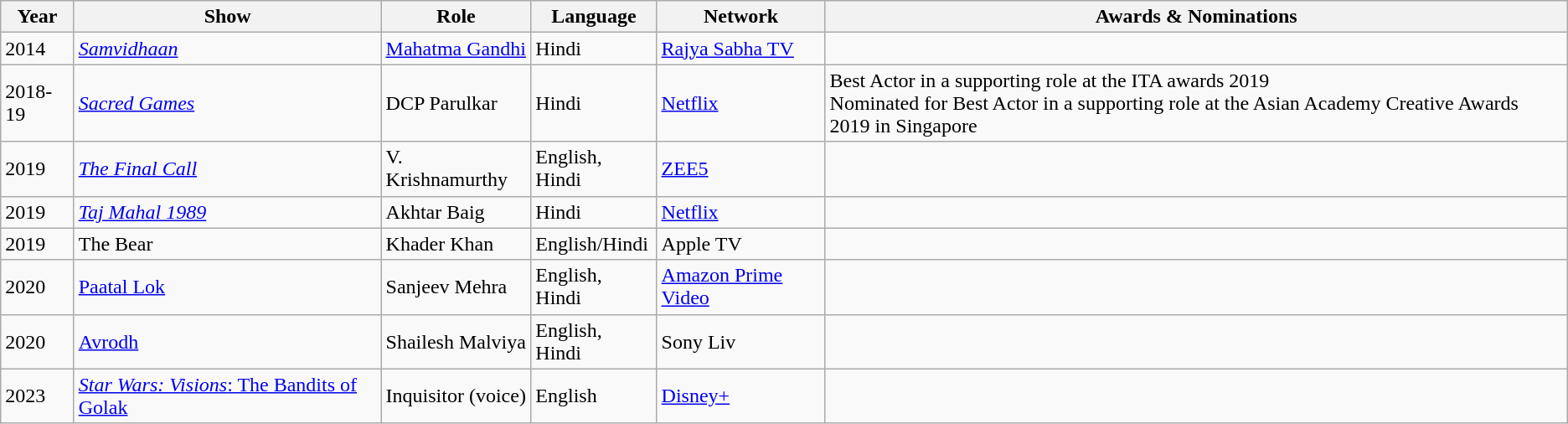<table class="wikitable">
<tr>
<th>Year</th>
<th>Show</th>
<th>Role</th>
<th>Language</th>
<th>Network</th>
<th>Awards & Nominations</th>
</tr>
<tr>
<td>2014</td>
<td><em><a href='#'>Samvidhaan</a></em></td>
<td><a href='#'>Mahatma Gandhi</a></td>
<td>Hindi</td>
<td><a href='#'>Rajya Sabha TV</a></td>
<td></td>
</tr>
<tr>
<td>2018-19</td>
<td><em><a href='#'>Sacred Games</a></em></td>
<td>DCP Parulkar</td>
<td>Hindi</td>
<td><a href='#'>Netflix</a></td>
<td>Best Actor in a supporting role at the ITA awards 2019<br>Nominated for Best Actor in a supporting role at the Asian Academy Creative Awards 2019 in Singapore</td>
</tr>
<tr>
<td>2019</td>
<td><em><a href='#'>The Final Call</a></em></td>
<td>V. Krishnamurthy</td>
<td>English, Hindi</td>
<td><a href='#'>ZEE5</a></td>
<td></td>
</tr>
<tr>
<td>2019</td>
<td><em><a href='#'>Taj Mahal 1989</a></em></td>
<td>Akhtar Baig</td>
<td>Hindi</td>
<td><a href='#'>Netflix</a></td>
<td></td>
</tr>
<tr>
<td>2019</td>
<td>The Bear</td>
<td>Khader Khan</td>
<td>English/Hindi</td>
<td>Apple TV</td>
<td></td>
</tr>
<tr>
<td>2020</td>
<td><a href='#'>Paatal Lok</a></td>
<td>Sanjeev Mehra</td>
<td>English, Hindi</td>
<td><a href='#'>Amazon Prime Video</a></td>
<td></td>
</tr>
<tr>
<td>2020</td>
<td><a href='#'>Avrodh</a></td>
<td>Shailesh Malviya</td>
<td>English, Hindi</td>
<td>Sony Liv</td>
<td></td>
</tr>
<tr>
<td>2023</td>
<td><a href='#'><em>Star Wars: Visions</em>: The Bandits of Golak</a></td>
<td>Inquisitor (voice)</td>
<td>English</td>
<td><a href='#'>Disney+</a></td>
<td></td>
</tr>
</table>
